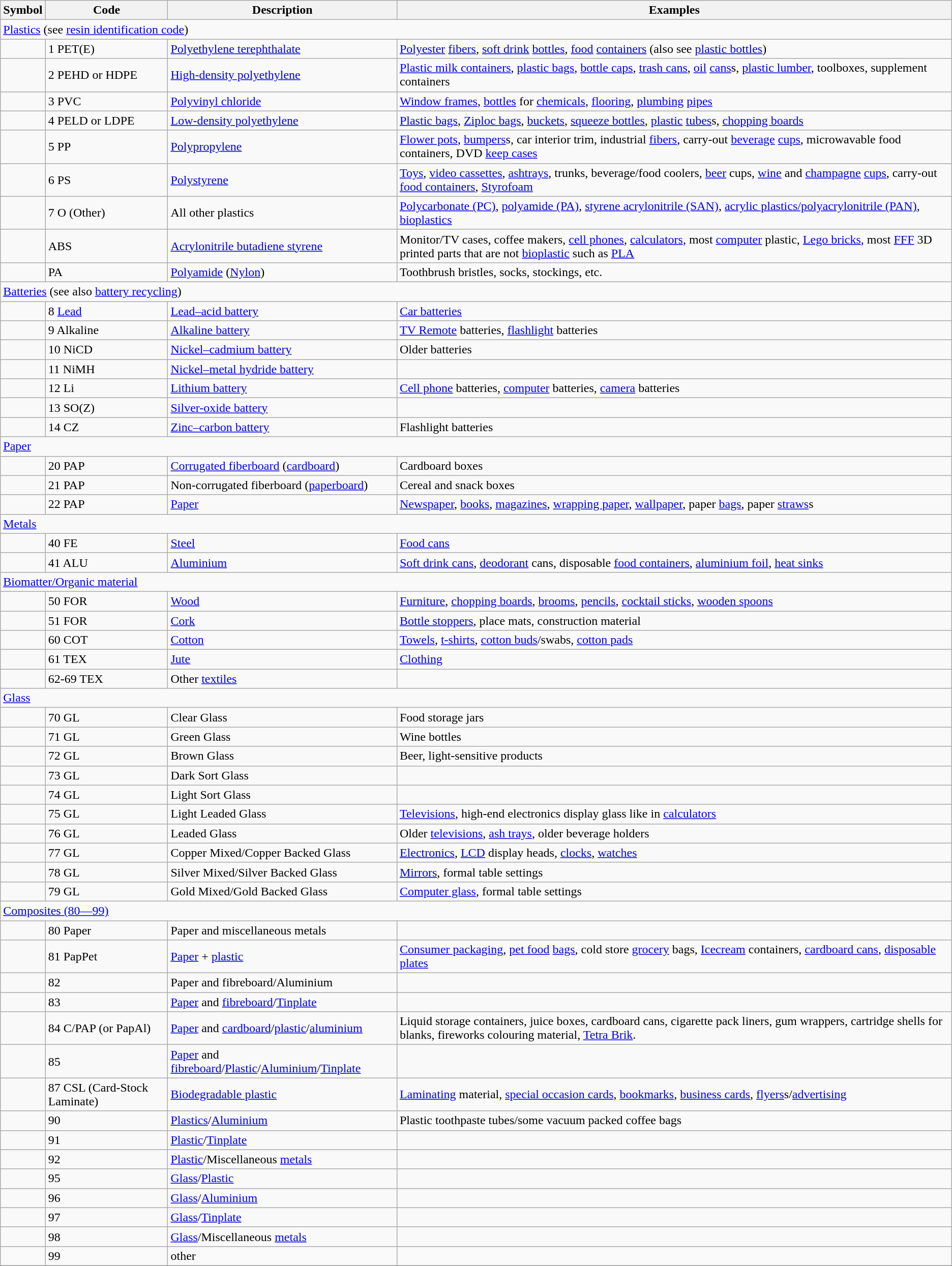<table class="wikitable">
<tr>
<th>Symbol</th>
<th>Code</th>
<th>Description</th>
<th>Examples</th>
</tr>
<tr>
<td colspan=4><a href='#'>Plastics</a> (see <a href='#'>resin identification code</a>)</td>
</tr>
<tr>
<td></td>
<td>1 PET(E)</td>
<td><a href='#'>Polyethylene terephthalate</a></td>
<td><a href='#'>Polyester</a> <a href='#'>fibers</a>, <a href='#'>soft drink</a> <a href='#'>bottles</a>, <a href='#'>food</a> <a href='#'>containers</a> (also see <a href='#'>plastic bottles</a>)</td>
</tr>
<tr>
<td></td>
<td>2 PEHD or HDPE</td>
<td><a href='#'>High-density polyethylene</a></td>
<td><a href='#'>Plastic milk containers</a>, <a href='#'>plastic bags</a>, <a href='#'>bottle caps</a>, <a href='#'>trash cans</a>, <a href='#'>oil</a> <a href='#'>cans</a>s, <a href='#'>plastic lumber</a>, toolboxes, supplement containers</td>
</tr>
<tr>
<td></td>
<td>3 PVC</td>
<td><a href='#'>Polyvinyl chloride</a></td>
<td><a href='#'>Window frames</a>, <a href='#'>bottles</a> for <a href='#'>chemicals</a>, <a href='#'>flooring</a>, <a href='#'>plumbing</a> <a href='#'>pipes</a></td>
</tr>
<tr>
<td></td>
<td>4 PELD or LDPE</td>
<td><a href='#'>Low-density polyethylene</a></td>
<td><a href='#'>Plastic bags</a>, <a href='#'>Ziploc bags</a>, <a href='#'>buckets</a>, <a href='#'>squeeze bottles</a>, <a href='#'>plastic</a> <a href='#'>tubes</a>s, <a href='#'>chopping boards</a></td>
</tr>
<tr>
<td></td>
<td>5 PP</td>
<td><a href='#'>Polypropylene</a></td>
<td><a href='#'>Flower pots</a>, <a href='#'>bumpers</a>s, car interior trim, industrial <a href='#'>fibers</a>, carry-out <a href='#'>beverage</a> <a href='#'>cups</a>, microwavable food containers, DVD <a href='#'>keep cases</a></td>
</tr>
<tr>
<td></td>
<td>6 PS</td>
<td><a href='#'>Polystyrene</a></td>
<td><a href='#'>Toys</a>, <a href='#'>video cassettes</a>, <a href='#'>ashtrays</a>, trunks, beverage/food coolers, <a href='#'>beer</a> cups, <a href='#'>wine</a> and <a href='#'>champagne</a> <a href='#'>cups</a>, carry-out <a href='#'>food containers</a>, <a href='#'>Styrofoam</a></td>
</tr>
<tr>
<td></td>
<td>7 O (Other)</td>
<td>All other plastics</td>
<td><a href='#'>Polycarbonate (PC)</a>, <a href='#'>polyamide (PA)</a>, <a href='#'>styrene acrylonitrile (SAN)</a>, <a href='#'>acrylic plastics/polyacrylonitrile (PAN)</a>, <a href='#'>bioplastics</a></td>
</tr>
<tr>
<td></td>
<td>ABS</td>
<td><a href='#'>Acrylonitrile butadiene styrene</a></td>
<td>Monitor/TV cases, coffee makers, <a href='#'>cell phones</a>, <a href='#'>calculators</a>, most <a href='#'>computer</a> plastic, <a href='#'>Lego bricks</a>, most <a href='#'>FFF</a> 3D printed parts that are not <a href='#'>bioplastic</a> such as <a href='#'>PLA</a></td>
</tr>
<tr>
<td></td>
<td>PA</td>
<td><a href='#'>Polyamide</a> (<a href='#'>Nylon</a>)</td>
<td>Toothbrush bristles, socks, stockings, etc.</td>
</tr>
<tr>
<td colspan=4><a href='#'>Batteries</a> (see also <a href='#'>battery recycling</a>)</td>
</tr>
<tr>
<td></td>
<td>8 <a href='#'>Lead</a></td>
<td><a href='#'>Lead–acid battery</a></td>
<td><a href='#'>Car batteries</a></td>
</tr>
<tr>
<td></td>
<td>9 Alkaline</td>
<td><a href='#'>Alkaline battery</a></td>
<td><a href='#'>TV Remote</a> batteries, <a href='#'>flashlight</a> batteries</td>
</tr>
<tr>
<td></td>
<td>10 NiCD</td>
<td><a href='#'>Nickel–cadmium battery</a></td>
<td>Older batteries</td>
</tr>
<tr>
<td></td>
<td>11 NiMH</td>
<td><a href='#'>Nickel–metal hydride battery</a></td>
<td></td>
</tr>
<tr>
<td></td>
<td>12 Li</td>
<td><a href='#'>Lithium battery</a></td>
<td><a href='#'>Cell phone</a> batteries, <a href='#'>computer</a> batteries, <a href='#'>camera</a> batteries</td>
</tr>
<tr>
<td></td>
<td>13 SO(Z)</td>
<td><a href='#'>Silver-oxide battery</a></td>
<td></td>
</tr>
<tr>
<td></td>
<td>14 CZ</td>
<td><a href='#'>Zinc–carbon battery</a></td>
<td>Flashlight batteries</td>
</tr>
<tr>
<td colspan=4><a href='#'>Paper</a></td>
</tr>
<tr>
<td></td>
<td>20 PAP</td>
<td><a href='#'>Corrugated fiberboard</a> (<a href='#'>cardboard</a>)</td>
<td>Cardboard boxes</td>
</tr>
<tr>
<td></td>
<td>21 PAP</td>
<td>Non-corrugated fiberboard (<a href='#'>paperboard</a>)</td>
<td>Cereal and snack boxes</td>
</tr>
<tr>
<td></td>
<td>22 PAP</td>
<td><a href='#'>Paper</a></td>
<td><a href='#'>Newspaper</a>, <a href='#'>books</a>, <a href='#'>magazines</a>, <a href='#'>wrapping paper</a>, <a href='#'>wallpaper</a>, paper <a href='#'>bags</a>, paper <a href='#'>straws</a>s</td>
</tr>
<tr>
<td colspan=4><a href='#'>Metals</a></td>
</tr>
<tr>
<td></td>
<td>40 FE</td>
<td><a href='#'>Steel</a></td>
<td><a href='#'>Food cans</a></td>
</tr>
<tr>
<td><br></td>
<td>41 ALU</td>
<td><a href='#'>Aluminium</a></td>
<td><a href='#'>Soft drink cans</a>, <a href='#'>deodorant</a> cans, disposable <a href='#'>food containers</a>, <a href='#'>aluminium foil</a>, <a href='#'>heat sinks</a></td>
</tr>
<tr>
<td colspan=4><a href='#'>Biomatter/Organic material</a></td>
</tr>
<tr>
<td></td>
<td>50 FOR</td>
<td><a href='#'>Wood</a></td>
<td><a href='#'>Furniture</a>, <a href='#'>chopping boards</a>, <a href='#'>brooms</a>, <a href='#'>pencils</a>, <a href='#'>cocktail sticks</a>, <a href='#'>wooden spoons</a></td>
</tr>
<tr>
<td></td>
<td>51 FOR</td>
<td><a href='#'>Cork</a></td>
<td><a href='#'>Bottle stoppers</a>, place mats, construction material</td>
</tr>
<tr>
<td></td>
<td>60 COT</td>
<td><a href='#'>Cotton</a></td>
<td><a href='#'>Towels</a>, <a href='#'>t-shirts</a>, <a href='#'>cotton buds</a>/swabs, <a href='#'>cotton pads</a></td>
</tr>
<tr>
<td></td>
<td>61 TEX</td>
<td><a href='#'>Jute</a></td>
<td><a href='#'>Clothing</a></td>
</tr>
<tr>
<td></td>
<td>62-69 TEX</td>
<td>Other <a href='#'>textiles</a></td>
<td></td>
</tr>
<tr>
<td colspan=4><a href='#'>Glass</a></td>
</tr>
<tr>
<td></td>
<td>70 GL</td>
<td>Clear Glass</td>
<td>Food storage jars</td>
</tr>
<tr>
<td></td>
<td>71 GL</td>
<td>Green Glass</td>
<td>Wine bottles</td>
</tr>
<tr>
<td></td>
<td>72 GL</td>
<td>Brown Glass</td>
<td>Beer, light-sensitive products</td>
</tr>
<tr>
<td></td>
<td>73 GL</td>
<td>Dark Sort Glass</td>
<td></td>
</tr>
<tr>
<td></td>
<td>74 GL</td>
<td>Light Sort Glass</td>
<td></td>
</tr>
<tr>
<td></td>
<td>75 GL</td>
<td>Light Leaded Glass</td>
<td><a href='#'>Televisions</a>, high-end electronics display glass like in <a href='#'>calculators</a></td>
</tr>
<tr>
<td></td>
<td>76 GL</td>
<td>Leaded Glass</td>
<td>Older <a href='#'>televisions</a>, <a href='#'>ash trays</a>, older beverage holders</td>
</tr>
<tr>
<td></td>
<td>77 GL</td>
<td>Copper Mixed/Copper Backed Glass</td>
<td><a href='#'>Electronics</a>, <a href='#'>LCD</a> display heads, <a href='#'>clocks</a>, <a href='#'>watches</a></td>
</tr>
<tr>
<td></td>
<td>78 GL</td>
<td>Silver Mixed/Silver Backed Glass</td>
<td><a href='#'>Mirrors</a>, formal table settings</td>
</tr>
<tr>
<td></td>
<td>79 GL</td>
<td>Gold Mixed/Gold Backed Glass</td>
<td><a href='#'>Computer glass</a>, formal table settings</td>
</tr>
<tr>
<td colspan=4><a href='#'>Composites (80—99)</a></td>
</tr>
<tr>
<td></td>
<td>80 Paper</td>
<td>Paper and miscellaneous metals</td>
<td></td>
</tr>
<tr>
<td></td>
<td>81 PapPet</td>
<td><a href='#'>Paper</a> + <a href='#'>plastic</a></td>
<td><a href='#'>Consumer packaging</a>, <a href='#'>pet food</a> <a href='#'>bags</a>, cold store <a href='#'>grocery</a> bags, <a href='#'>Icecream</a> containers, <a href='#'>cardboard cans</a>, <a href='#'>disposable plates</a></td>
</tr>
<tr>
<td></td>
<td>82</td>
<td>Paper and fibreboard/Aluminium</td>
<td></td>
</tr>
<tr>
<td></td>
<td>83</td>
<td><a href='#'>Paper</a> and <a href='#'>fibreboard</a>/<a href='#'>Tinplate</a></td>
<td></td>
</tr>
<tr>
<td></td>
<td>84 C/PAP (or PapAl)</td>
<td><a href='#'>Paper</a> and <a href='#'>cardboard</a>/<a href='#'>plastic</a>/<a href='#'>aluminium</a></td>
<td>Liquid storage containers, juice boxes, cardboard cans, cigarette pack liners, gum wrappers, cartridge shells for blanks, fireworks colouring material, <a href='#'>Tetra Brik</a>.</td>
</tr>
<tr>
<td></td>
<td>85</td>
<td><a href='#'>Paper</a> and <a href='#'>fibreboard</a>/<a href='#'>Plastic</a>/<a href='#'>Aluminium</a>/<a href='#'>Tinplate</a></td>
<td></td>
</tr>
<tr>
<td></td>
<td>87 CSL (Card-Stock Laminate)</td>
<td><a href='#'>Biodegradable plastic</a></td>
<td><a href='#'>Laminating</a> material, <a href='#'>special occasion cards</a>, <a href='#'>bookmarks</a>, <a href='#'>business cards</a>, <a href='#'>flyers</a>s/<a href='#'>advertising</a></td>
</tr>
<tr>
<td></td>
<td>90</td>
<td><a href='#'>Plastics</a>/<a href='#'>Aluminium</a></td>
<td>Plastic toothpaste tubes/some vacuum packed coffee bags</td>
</tr>
<tr>
<td></td>
<td>91</td>
<td><a href='#'>Plastic</a>/<a href='#'>Tinplate</a></td>
<td></td>
</tr>
<tr>
<td></td>
<td>92</td>
<td><a href='#'>Plastic</a>/Miscellaneous <a href='#'>metals</a></td>
<td></td>
</tr>
<tr>
<td></td>
<td>95</td>
<td><a href='#'>Glass</a>/<a href='#'>Plastic</a></td>
<td></td>
</tr>
<tr>
<td></td>
<td>96</td>
<td><a href='#'>Glass</a>/<a href='#'>Aluminium</a></td>
<td></td>
</tr>
<tr>
<td></td>
<td>97</td>
<td><a href='#'>Glass</a>/<a href='#'>Tinplate</a></td>
<td></td>
</tr>
<tr>
<td></td>
<td>98</td>
<td><a href='#'>Glass</a>/Miscellaneous <a href='#'>metals</a></td>
<td></td>
</tr>
<tr>
<td></td>
<td>99</td>
<td>other</td>
<td></td>
</tr>
<tr>
</tr>
</table>
